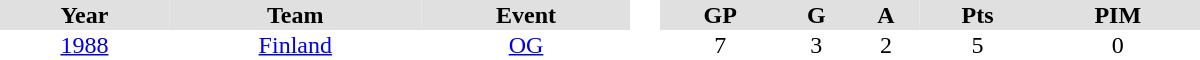<table border="0" cellpadding="1" cellspacing="0" style="text-align:center; width:50em">
<tr ALIGN="center" bgcolor="#e0e0e0">
<th>Year</th>
<th>Team</th>
<th>Event</th>
<th rowspan="99" bgcolor="#ffffff"> </th>
<th>GP</th>
<th>G</th>
<th>A</th>
<th>Pts</th>
<th>PIM</th>
</tr>
<tr>
<td><a href='#'>1988</a></td>
<td><a href='#'>Finland</a></td>
<td><a href='#'>OG</a></td>
<td>7</td>
<td>3</td>
<td>2</td>
<td>5</td>
<td>0</td>
</tr>
</table>
